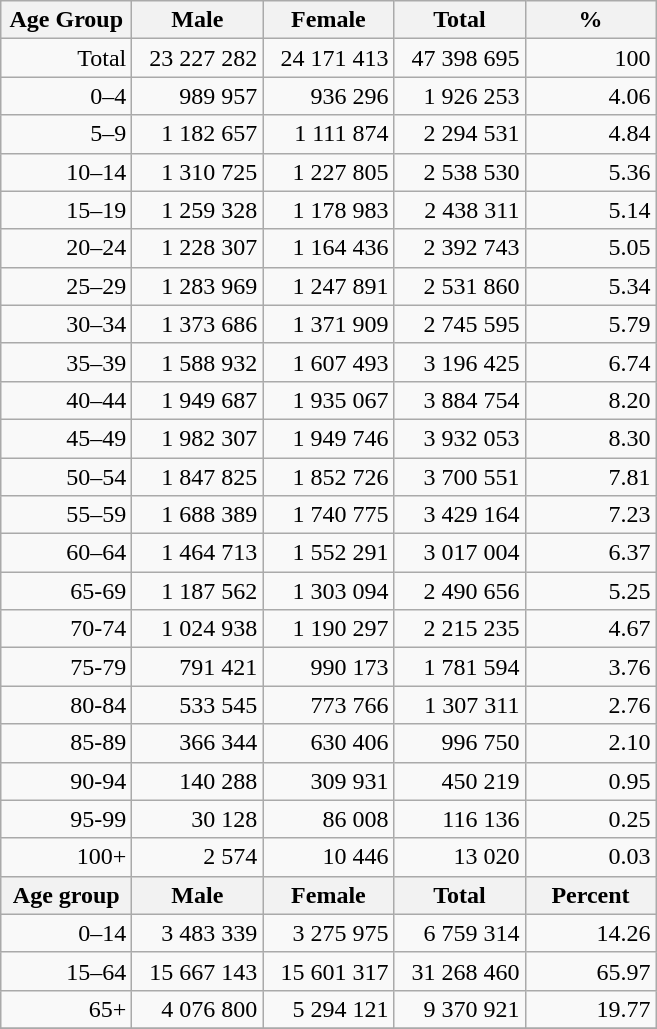<table class="wikitable">
<tr>
<th width="80pt">Age Group</th>
<th width="80pt">Male</th>
<th width="80pt">Female</th>
<th width="80pt">Total</th>
<th width="80pt">%</th>
</tr>
<tr>
<td align="right">Total</td>
<td align="right">23 227 282</td>
<td align="right">24 171 413</td>
<td align="right">47 398 695</td>
<td align="right">100</td>
</tr>
<tr>
<td align="right">0–4</td>
<td align="right">989 957</td>
<td align="right">936 296</td>
<td align="right">1 926 253</td>
<td align="right">4.06</td>
</tr>
<tr>
<td align="right">5–9</td>
<td align="right">1 182 657</td>
<td align="right">1 111 874</td>
<td align="right">2 294 531</td>
<td align="right">4.84</td>
</tr>
<tr>
<td align="right">10–14</td>
<td align="right">1 310 725</td>
<td align="right">1 227 805</td>
<td align="right">2 538 530</td>
<td align="right">5.36</td>
</tr>
<tr>
<td align="right">15–19</td>
<td align="right">1 259 328</td>
<td align="right">1 178 983</td>
<td align="right">2 438 311</td>
<td align="right">5.14</td>
</tr>
<tr>
<td align="right">20–24</td>
<td align="right">1 228 307</td>
<td align="right">1 164 436</td>
<td align="right">2 392 743</td>
<td align="right">5.05</td>
</tr>
<tr>
<td align="right">25–29</td>
<td align="right">1 283 969</td>
<td align="right">1 247 891</td>
<td align="right">2 531 860</td>
<td align="right">5.34</td>
</tr>
<tr>
<td align="right">30–34</td>
<td align="right">1 373 686</td>
<td align="right">1 371 909</td>
<td align="right">2 745 595</td>
<td align="right">5.79</td>
</tr>
<tr>
<td align="right">35–39</td>
<td align="right">1 588 932</td>
<td align="right">1 607 493</td>
<td align="right">3 196 425</td>
<td align="right">6.74</td>
</tr>
<tr>
<td align="right">40–44</td>
<td align="right">1 949 687</td>
<td align="right">1 935 067</td>
<td align="right">3 884 754</td>
<td align="right">8.20</td>
</tr>
<tr>
<td align="right">45–49</td>
<td align="right">1 982 307</td>
<td align="right">1 949 746</td>
<td align="right">3 932 053</td>
<td align="right">8.30</td>
</tr>
<tr>
<td align="right">50–54</td>
<td align="right">1 847 825</td>
<td align="right">1 852 726</td>
<td align="right">3 700 551</td>
<td align="right">7.81</td>
</tr>
<tr>
<td align="right">55–59</td>
<td align="right">1 688 389</td>
<td align="right">1 740 775</td>
<td align="right">3 429 164</td>
<td align="right">7.23</td>
</tr>
<tr>
<td align="right">60–64</td>
<td align="right">1 464 713</td>
<td align="right">1 552 291</td>
<td align="right">3 017 004</td>
<td align="right">6.37</td>
</tr>
<tr>
<td align="right">65-69</td>
<td align="right">1 187 562</td>
<td align="right">1 303 094</td>
<td align="right">2 490 656</td>
<td align="right">5.25</td>
</tr>
<tr>
<td align="right">70-74</td>
<td align="right">1 024 938</td>
<td align="right">1 190 297</td>
<td align="right">2 215 235</td>
<td align="right">4.67</td>
</tr>
<tr>
<td align="right">75-79</td>
<td align="right">791 421</td>
<td align="right">990 173</td>
<td align="right">1 781 594</td>
<td align="right">3.76</td>
</tr>
<tr>
<td align="right">80-84</td>
<td align="right">533 545</td>
<td align="right">773 766</td>
<td align="right">1 307 311</td>
<td align="right">2.76</td>
</tr>
<tr>
<td align="right">85-89</td>
<td align="right">366 344</td>
<td align="right">630 406</td>
<td align="right">996 750</td>
<td align="right">2.10</td>
</tr>
<tr>
<td align="right">90-94</td>
<td align="right">140 288</td>
<td align="right">309 931</td>
<td align="right">450 219</td>
<td align="right">0.95</td>
</tr>
<tr>
<td align="right">95-99</td>
<td align="right">30 128</td>
<td align="right">86 008</td>
<td align="right">116 136</td>
<td align="right">0.25</td>
</tr>
<tr>
<td align="right">100+</td>
<td align="right">2 574</td>
<td align="right">10 446</td>
<td align="right">13 020</td>
<td align="right">0.03</td>
</tr>
<tr>
<th width="50">Age group</th>
<th width="80pt">Male</th>
<th width="80">Female</th>
<th width="80">Total</th>
<th width="50">Percent</th>
</tr>
<tr>
<td align="right">0–14</td>
<td align="right">3 483 339</td>
<td align="right">3 275 975</td>
<td align="right">6 759 314</td>
<td align="right">14.26</td>
</tr>
<tr>
<td align="right">15–64</td>
<td align="right">15 667 143</td>
<td align="right">15 601 317</td>
<td align="right">31 268 460</td>
<td align="right">65.97</td>
</tr>
<tr>
<td align="right">65+</td>
<td align="right">4 076 800</td>
<td align="right">5 294 121</td>
<td align="right">9 370 921</td>
<td align="right">19.77</td>
</tr>
<tr>
</tr>
</table>
